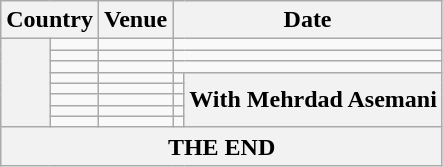<table class="wikitable mw-collapsible mw-collapsed">
<tr>
<th colspan="2">Country</th>
<th>Venue</th>
<th colspan="2">Date</th>
</tr>
<tr>
<th rowspan="8"></th>
<td></td>
<td></td>
<td colspan="2"></td>
</tr>
<tr>
<td></td>
<td></td>
<td colspan="2"></td>
</tr>
<tr>
<td></td>
<td></td>
<td colspan="2"></td>
</tr>
<tr>
<td></td>
<td></td>
<td></td>
<th rowspan="5">With Mehrdad Asemani</th>
</tr>
<tr>
<td></td>
<td></td>
<td></td>
</tr>
<tr>
<td></td>
<td></td>
<td></td>
</tr>
<tr>
<td></td>
<td></td>
<td></td>
</tr>
<tr>
<td></td>
<td></td>
<td></td>
</tr>
<tr>
<th colspan="5">THE END</th>
</tr>
</table>
